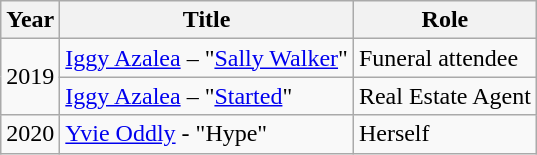<table class="wikitable plainrowheaders sortable">
<tr>
<th scope="col">Year</th>
<th scope="col">Title</th>
<th scope="col">Role</th>
</tr>
<tr>
<td rowspan="2">2019</td>
<td scope="row"><a href='#'>Iggy Azalea</a> – "<a href='#'>Sally Walker</a>"</td>
<td>Funeral attendee</td>
</tr>
<tr>
<td scope="row"><a href='#'>Iggy Azalea</a> – "<a href='#'>Started</a>"</td>
<td>Real Estate Agent</td>
</tr>
<tr>
<td>2020</td>
<td scope="row"><a href='#'>Yvie Oddly</a> - "Hype"</td>
<td>Herself</td>
</tr>
</table>
